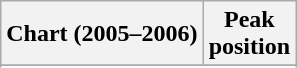<table class="wikitable sortable plainrowheaders">
<tr>
<th scope="col">Chart (2005–2006)</th>
<th scope="col">Peak<br>position</th>
</tr>
<tr>
</tr>
<tr>
</tr>
<tr>
</tr>
<tr>
</tr>
<tr>
</tr>
<tr>
</tr>
<tr>
</tr>
<tr>
</tr>
<tr>
</tr>
<tr>
</tr>
<tr>
</tr>
<tr>
</tr>
<tr>
</tr>
<tr>
</tr>
<tr>
</tr>
<tr>
</tr>
<tr>
</tr>
<tr>
</tr>
</table>
